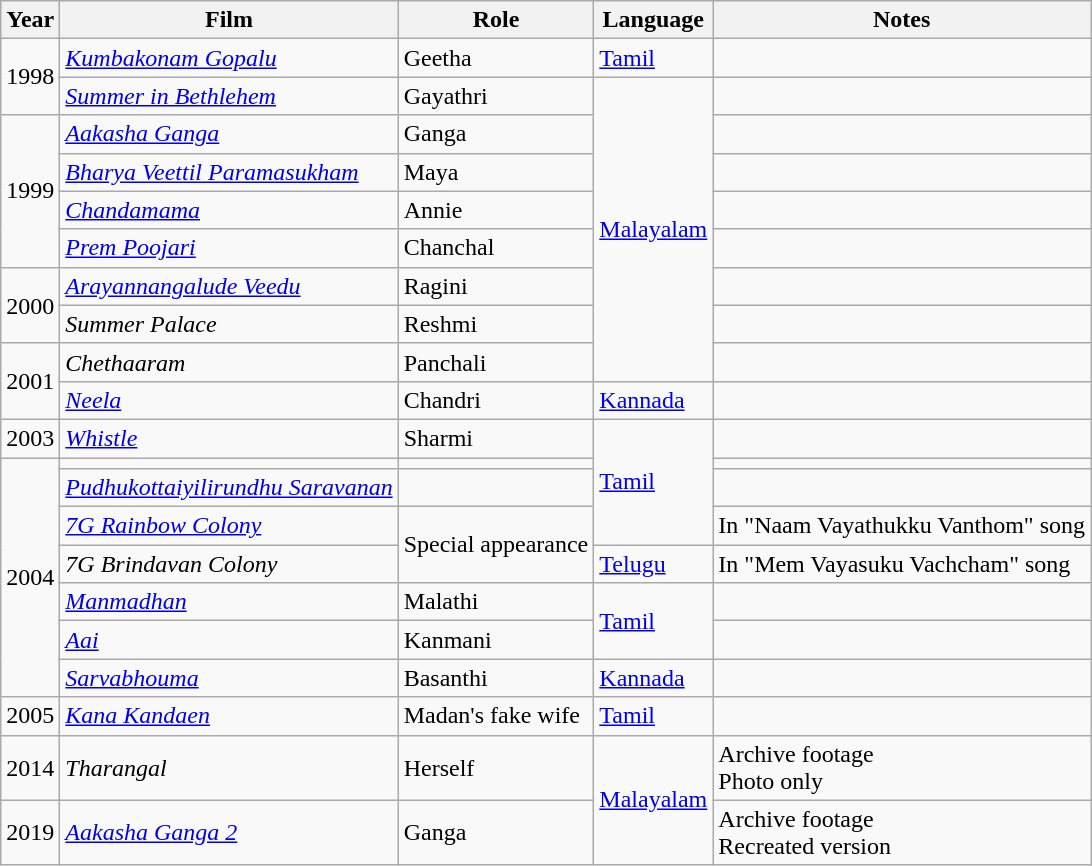<table class="wikitable sortable">
<tr>
<th>Year</th>
<th>Film</th>
<th>Role</th>
<th>Language</th>
<th class="unsortable">Notes</th>
</tr>
<tr>
<td rowspan=2>1998</td>
<td><em><a href='#'>Kumbakonam Gopalu</a></em></td>
<td>Geetha</td>
<td><a href='#'>Tamil</a></td>
<td></td>
</tr>
<tr>
<td><em><a href='#'>Summer in Bethlehem</a></em></td>
<td>Gayathri</td>
<td rowspan=8><a href='#'>Malayalam</a></td>
<td></td>
</tr>
<tr>
<td rowspan=4>1999</td>
<td><em><a href='#'>Aakasha Ganga</a></em></td>
<td>Ganga</td>
<td></td>
</tr>
<tr>
<td><em><a href='#'>Bharya Veettil Paramasukham</a></em></td>
<td>Maya</td>
<td></td>
</tr>
<tr>
<td><em><a href='#'>Chandamama</a></em></td>
<td>Annie</td>
<td></td>
</tr>
<tr>
<td><em><a href='#'>Prem Poojari</a></em></td>
<td>Chanchal</td>
<td></td>
</tr>
<tr>
<td rowspan=2>2000</td>
<td><em><a href='#'>Arayannangalude Veedu</a></em></td>
<td>Ragini</td>
<td></td>
</tr>
<tr>
<td><em>Summer Palace</em></td>
<td>Reshmi</td>
<td></td>
</tr>
<tr>
<td rowspan=2>2001</td>
<td><em>Chethaaram </em></td>
<td>Panchali</td>
<td></td>
</tr>
<tr>
<td><em><a href='#'>Neela</a></em></td>
<td>Chandri</td>
<td><a href='#'>Kannada</a></td>
<td></td>
</tr>
<tr>
<td>2003</td>
<td><em><a href='#'>Whistle</a></em></td>
<td>Sharmi</td>
<td rowspan=4><a href='#'>Tamil</a></td>
<td></td>
</tr>
<tr>
<td rowspan=7>2004</td>
<td></td>
</tr>
<tr>
<td><em><a href='#'>Pudhukottaiyilirundhu Saravanan</a></em></td>
<td></td>
<td></td>
</tr>
<tr>
<td><em><a href='#'>7G Rainbow Colony</a></em></td>
<td rowspan="2">Special appearance</td>
<td>In "Naam Vayathukku Vanthom" song</td>
</tr>
<tr>
<td><em>7G Brindavan Colony</em></td>
<td><a href='#'>Telugu</a></td>
<td>In "Mem Vayasuku Vachcham"  song</td>
</tr>
<tr>
<td><em><a href='#'>Manmadhan</a></em></td>
<td>Malathi</td>
<td rowspan=2><a href='#'>Tamil</a></td>
<td></td>
</tr>
<tr>
<td><em><a href='#'>Aai</a></em></td>
<td>Kanmani</td>
<td></td>
</tr>
<tr>
<td><em><a href='#'>Sarvabhouma</a></em></td>
<td>Basanthi</td>
<td><a href='#'>Kannada</a></td>
<td></td>
</tr>
<tr>
<td>2005</td>
<td><em><a href='#'>Kana Kandaen</a></em></td>
<td>Madan's fake wife</td>
<td><a href='#'>Tamil</a></td>
<td></td>
</tr>
<tr>
<td>2014</td>
<td><em>Tharangal</em></td>
<td>Herself</td>
<td rowspan=2><a href='#'>Malayalam</a></td>
<td>Archive footage<br>Photo only</td>
</tr>
<tr>
<td>2019</td>
<td><em><a href='#'>Aakasha Ganga 2</a></em></td>
<td>Ganga</td>
<td>Archive footage<br>Recreated version</td>
</tr>
</table>
